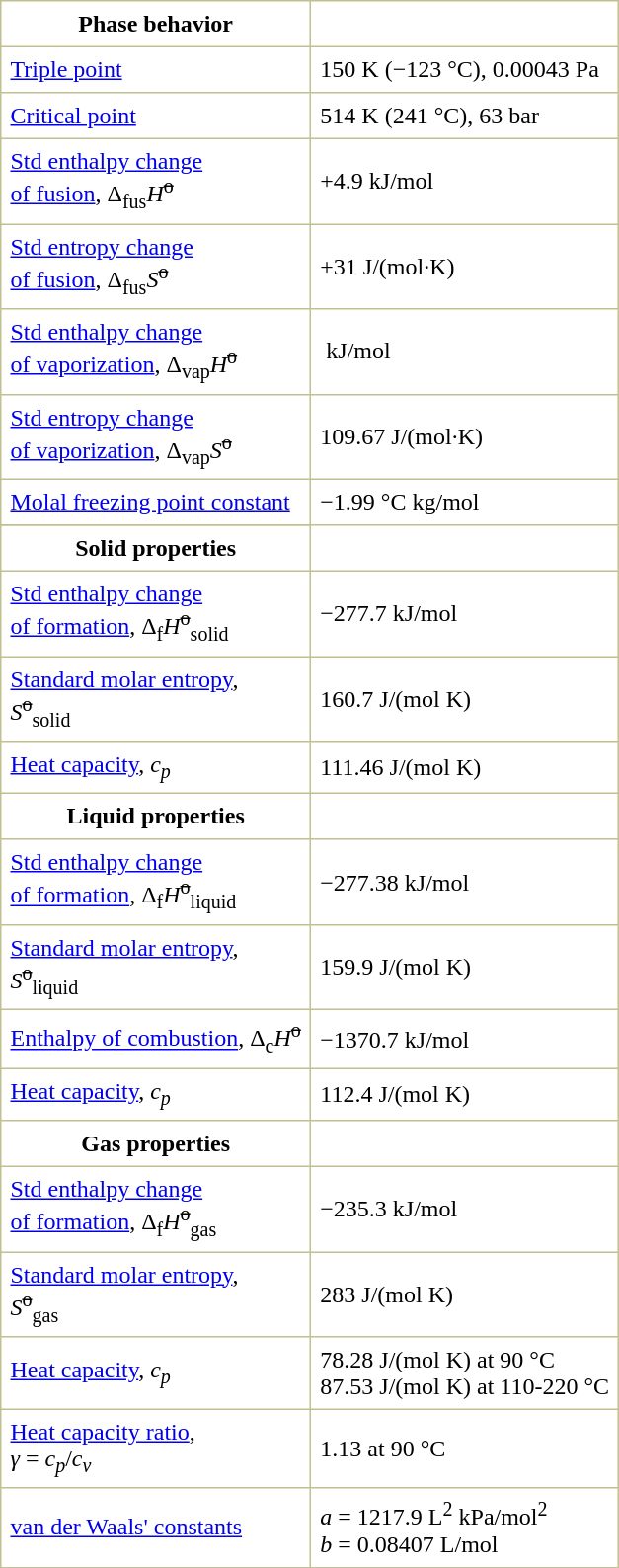<table border="1" cellspacing="0" cellpadding="6" style="margin: 0 0 0 0.5em; background: #FFFFFF; border-collapse: collapse; border-color: #C0C090;">
<tr>
<th>Phase behavior</th>
</tr>
<tr>
<td><a href='#'>Triple point</a></td>
<td>150 K (−123 °C), 0.00043 Pa</td>
</tr>
<tr>
<td><a href='#'>Critical point</a></td>
<td>514 K (241 °C), 63 bar</td>
</tr>
<tr>
<td><a href='#'>Std enthalpy change<br>of fusion</a>, Δ<sub>fus</sub><em>H</em><sup><s>o</s></sup></td>
<td>+4.9 kJ/mol</td>
</tr>
<tr>
<td><a href='#'>Std entropy change<br>of fusion</a>, Δ<sub>fus</sub><em>S</em><sup><s>o</s></sup></td>
<td>+31 J/(mol·K)</td>
</tr>
<tr>
<td><a href='#'>Std enthalpy change<br>of vaporization</a>, Δ<sub>vap</sub><em>H</em><sup><s>o</s></sup></td>
<td> kJ/mol</td>
</tr>
<tr>
<td><a href='#'>Std entropy change<br>of vaporization</a>, Δ<sub>vap</sub><em>S</em><sup><s>o</s></sup></td>
<td>109.67 J/(mol·K)</td>
</tr>
<tr>
<td><a href='#'>Molal freezing point constant</a></td>
<td>−1.99 °C kg/mol</td>
</tr>
<tr>
</tr>
<tr>
<th>Solid properties</th>
</tr>
<tr>
<td><a href='#'>Std enthalpy change<br>of formation</a>, Δ<sub>f</sub><em>H</em><sup><s>o</s></sup><sub>solid</sub></td>
<td>−277.7 kJ/mol</td>
</tr>
<tr>
<td><a href='#'>Standard molar entropy</a>,<br><em>S</em><sup><s>o</s></sup><sub>solid</sub></td>
<td>160.7 J/(mol K)</td>
</tr>
<tr>
<td><a href='#'>Heat capacity</a>, <em>c<sub>p</sub></em></td>
<td>111.46 J/(mol K)</td>
</tr>
<tr>
<th>Liquid properties</th>
</tr>
<tr>
<td><a href='#'>Std enthalpy change<br>of formation</a>, Δ<sub>f</sub><em>H</em><sup><s>o</s></sup><sub>liquid</sub></td>
<td>−277.38 kJ/mol</td>
</tr>
<tr>
<td><a href='#'>Standard molar entropy</a>,<br><em>S</em><sup><s>o</s></sup><sub>liquid</sub></td>
<td>159.9 J/(mol K)</td>
</tr>
<tr>
<td><a href='#'>Enthalpy of combustion</a>, Δ<sub>c</sub><em>H</em><sup><s>o</s></sup></td>
<td>−1370.7 kJ/mol</td>
</tr>
<tr>
<td><a href='#'>Heat capacity</a>, <em>c<sub>p</sub></em></td>
<td>112.4 J/(mol K)</td>
</tr>
<tr>
<th>Gas properties</th>
</tr>
<tr>
<td><a href='#'>Std enthalpy change<br>of formation</a>, Δ<sub>f</sub><em>H</em><sup><s>o</s></sup><sub>gas</sub></td>
<td>−235.3 kJ/mol</td>
</tr>
<tr>
<td><a href='#'>Standard molar entropy</a>,<br><em>S</em><sup><s>o</s></sup><sub>gas</sub></td>
<td>283 J/(mol K)</td>
</tr>
<tr>
<td><a href='#'>Heat capacity</a>,  <em>c<sub>p</sub></em></td>
<td>78.28 J/(mol K) at 90 °C<br>87.53 J/(mol K) at 110-220 °C</td>
</tr>
<tr>
<td><a href='#'>Heat capacity ratio</a>,<br> <em>γ</em> = <em>c<sub>p</sub></em>/<em>c<sub>v</sub></em></td>
<td>1.13 at 90 °C</td>
</tr>
<tr>
<td><a href='#'>van der Waals' constants</a></td>
<td><em>a</em> = 1217.9 L<sup>2</sup> kPa/mol<sup>2</sup><br> <em>b</em> = 0.08407 L/mol</td>
</tr>
<tr>
</tr>
</table>
